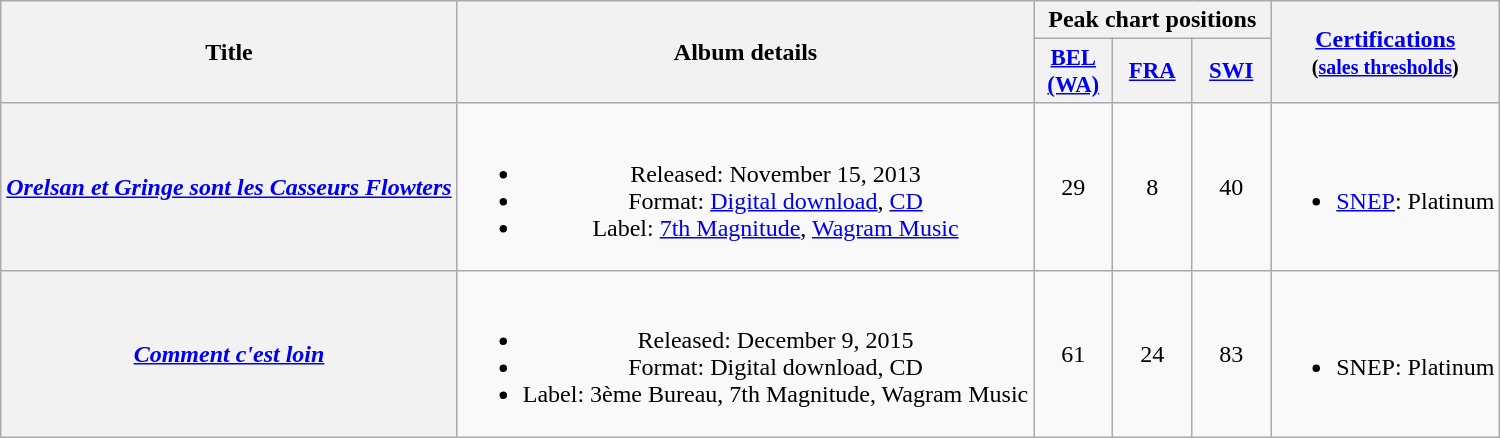<table class="wikitable plainrowheaders" style="text-align:center;">
<tr>
<th scope="col" rowspan="2">Title</th>
<th scope="col" rowspan="2">Album details</th>
<th scope="col" colspan="3">Peak chart positions</th>
<th scope="col" rowspan="2"><a href='#'>Certifications</a><br><small>(<a href='#'>sales thresholds</a>)</small></th>
</tr>
<tr>
<th scope="col" style="width:3em;font-size:95%;"><a href='#'>BEL (WA)</a><br></th>
<th scope="col" style="width:3em;font-size:95%;"><a href='#'>FRA</a><br></th>
<th scope="col" style="width:3em;font-size:95%;"><a href='#'>SWI</a><br></th>
</tr>
<tr>
<th scope="row"><em><a href='#'>Orelsan et Gringe sont les Casseurs Flowters</a></em></th>
<td><br><ul><li>Released: November 15, 2013</li><li>Format: <a href='#'>Digital download</a>, <a href='#'>CD</a></li><li>Label: <a href='#'>7th Magnitude</a>, <a href='#'>Wagram Music</a></li></ul></td>
<td>29</td>
<td>8</td>
<td>40</td>
<td><br><ul><li><a href='#'>SNEP</a>: Platinum</li></ul></td>
</tr>
<tr>
<th scope="row"><em><a href='#'>Comment c'est loin</a></em></th>
<td><br><ul><li>Released: December 9, 2015</li><li>Format: Digital download, CD</li><li>Label: 3ème Bureau, 7th Magnitude, Wagram Music</li></ul></td>
<td>61</td>
<td>24</td>
<td>83</td>
<td><br><ul><li>SNEP: Platinum</li></ul></td>
</tr>
</table>
